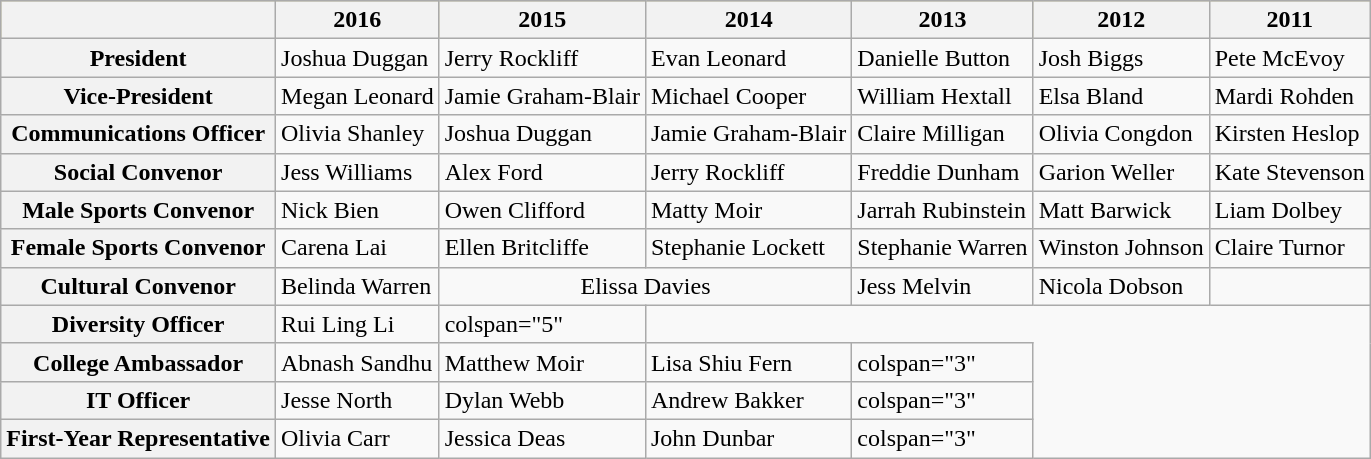<table class="wikitable collapsible autocollapse">
<tr style="background:#bdb76b;">
<th></th>
<th>2016</th>
<th>2015</th>
<th>2014</th>
<th>2013</th>
<th>2012</th>
<th>2011</th>
</tr>
<tr>
<th>President</th>
<td>Joshua Duggan</td>
<td>Jerry Rockliff</td>
<td>Evan Leonard</td>
<td>Danielle Button</td>
<td>Josh Biggs</td>
<td>Pete McEvoy</td>
</tr>
<tr>
<th>Vice-President</th>
<td>Megan Leonard</td>
<td>Jamie Graham-Blair</td>
<td>Michael Cooper</td>
<td>William Hextall</td>
<td>Elsa Bland</td>
<td>Mardi Rohden</td>
</tr>
<tr>
<th>Communications Officer</th>
<td>Olivia Shanley</td>
<td>Joshua Duggan</td>
<td>Jamie Graham-Blair</td>
<td>Claire Milligan</td>
<td>Olivia Congdon</td>
<td>Kirsten Heslop</td>
</tr>
<tr>
<th>Social Convenor</th>
<td>Jess Williams</td>
<td>Alex Ford</td>
<td>Jerry Rockliff</td>
<td>Freddie Dunham</td>
<td>Garion Weller</td>
<td>Kate Stevenson</td>
</tr>
<tr>
<th>Male Sports Convenor</th>
<td>Nick Bien</td>
<td>Owen Clifford</td>
<td>Matty Moir</td>
<td>Jarrah Rubinstein</td>
<td>Matt Barwick</td>
<td>Liam Dolbey</td>
</tr>
<tr>
<th>Female Sports Convenor</th>
<td>Carena Lai</td>
<td>Ellen Britcliffe</td>
<td>Stephanie Lockett</td>
<td>Stephanie Warren</td>
<td>Winston Johnson</td>
<td>Claire Turnor</td>
</tr>
<tr>
<th>Cultural Convenor</th>
<td>Belinda Warren</td>
<td align="center" colspan="2">Elissa Davies</td>
<td>Jess Melvin</td>
<td>Nicola Dobson</td>
<td></td>
</tr>
<tr>
<th>Diversity Officer</th>
<td>Rui Ling Li</td>
<td>colspan="5" </td>
</tr>
<tr>
<th>College Ambassador</th>
<td>Abnash Sandhu</td>
<td>Matthew Moir</td>
<td>Lisa Shiu Fern</td>
<td>colspan="3" </td>
</tr>
<tr>
<th>IT Officer</th>
<td>Jesse North</td>
<td>Dylan Webb</td>
<td>Andrew Bakker</td>
<td>colspan="3" </td>
</tr>
<tr>
<th>First-Year Representative</th>
<td>Olivia Carr</td>
<td>Jessica Deas</td>
<td>John Dunbar</td>
<td>colspan="3" </td>
</tr>
</table>
